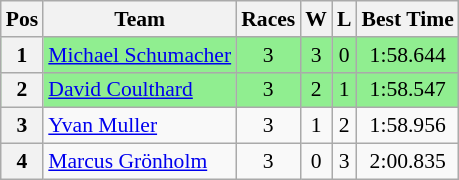<table class="wikitable" style="text-align:center; font-size:90%">
<tr>
<th>Pos</th>
<th>Team</th>
<th>Races</th>
<th>W</th>
<th>L</th>
<th>Best Time</th>
</tr>
<tr style="background:lightgreen;">
<th>1</th>
<td align=left> <a href='#'>Michael Schumacher</a></td>
<td>3</td>
<td>3</td>
<td>0</td>
<td>1:58.644</td>
</tr>
<tr style="background:lightgreen;">
<th>2</th>
<td align=left> <a href='#'>David Coulthard</a></td>
<td>3</td>
<td>2</td>
<td>1</td>
<td>1:58.547</td>
</tr>
<tr>
<th>3</th>
<td align=left> <a href='#'>Yvan Muller</a></td>
<td>3</td>
<td>1</td>
<td>2</td>
<td>1:58.956</td>
</tr>
<tr>
<th>4</th>
<td align=left> <a href='#'>Marcus Grönholm</a></td>
<td>3</td>
<td>0</td>
<td>3</td>
<td>2:00.835</td>
</tr>
</table>
